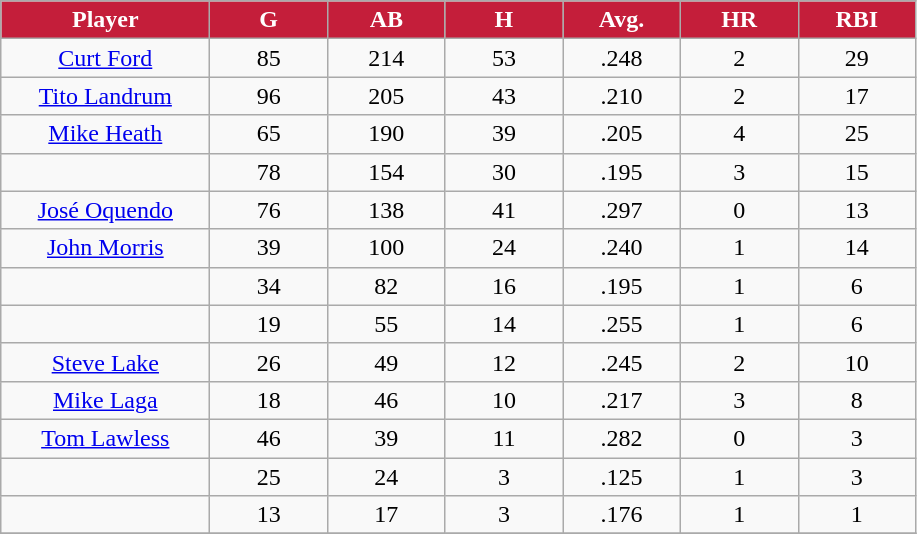<table class="wikitable sortable">
<tr>
<th style="background:#c41e3a;color:white;" width="16%">Player</th>
<th style="background:#c41e3a;color:white;" width="9%">G</th>
<th style="background:#c41e3a;color:white;" width="9%">AB</th>
<th style="background:#c41e3a;color:white;" width="9%">H</th>
<th style="background:#c41e3a;color:white;" width="9%">Avg.</th>
<th style="background:#c41e3a;color:white;" width="9%">HR</th>
<th style="background:#c41e3a;color:white;" width="9%">RBI</th>
</tr>
<tr align="center">
<td><a href='#'>Curt Ford</a></td>
<td>85</td>
<td>214</td>
<td>53</td>
<td>.248</td>
<td>2</td>
<td>29</td>
</tr>
<tr align=center>
<td><a href='#'>Tito Landrum</a></td>
<td>96</td>
<td>205</td>
<td>43</td>
<td>.210</td>
<td>2</td>
<td>17</td>
</tr>
<tr align=center>
<td><a href='#'>Mike Heath</a></td>
<td>65</td>
<td>190</td>
<td>39</td>
<td>.205</td>
<td>4</td>
<td>25</td>
</tr>
<tr align=center>
<td></td>
<td>78</td>
<td>154</td>
<td>30</td>
<td>.195</td>
<td>3</td>
<td>15</td>
</tr>
<tr align="center">
<td><a href='#'>José Oquendo</a></td>
<td>76</td>
<td>138</td>
<td>41</td>
<td>.297</td>
<td>0</td>
<td>13</td>
</tr>
<tr align=center>
<td><a href='#'>John Morris</a></td>
<td>39</td>
<td>100</td>
<td>24</td>
<td>.240</td>
<td>1</td>
<td>14</td>
</tr>
<tr align=center>
<td></td>
<td>34</td>
<td>82</td>
<td>16</td>
<td>.195</td>
<td>1</td>
<td>6</td>
</tr>
<tr align="center">
<td></td>
<td>19</td>
<td>55</td>
<td>14</td>
<td>.255</td>
<td>1</td>
<td>6</td>
</tr>
<tr align="center">
<td><a href='#'>Steve Lake</a></td>
<td>26</td>
<td>49</td>
<td>12</td>
<td>.245</td>
<td>2</td>
<td>10</td>
</tr>
<tr align=center>
<td><a href='#'>Mike Laga</a></td>
<td>18</td>
<td>46</td>
<td>10</td>
<td>.217</td>
<td>3</td>
<td>8</td>
</tr>
<tr align=center>
<td><a href='#'>Tom Lawless</a></td>
<td>46</td>
<td>39</td>
<td>11</td>
<td>.282</td>
<td>0</td>
<td>3</td>
</tr>
<tr align=center>
<td></td>
<td>25</td>
<td>24</td>
<td>3</td>
<td>.125</td>
<td>1</td>
<td>3</td>
</tr>
<tr align="center">
<td></td>
<td>13</td>
<td>17</td>
<td>3</td>
<td>.176</td>
<td>1</td>
<td>1</td>
</tr>
<tr align="center">
</tr>
</table>
